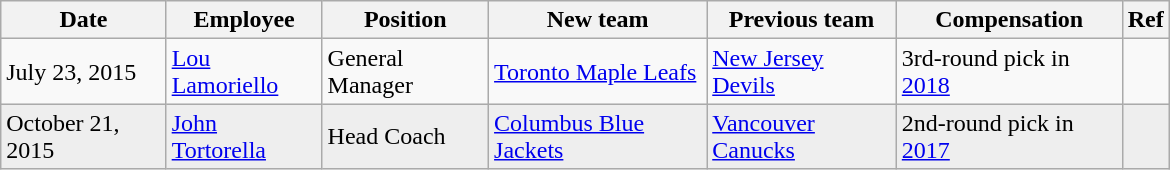<table class="wikitable sortable" style="border:1px solid #999999; width:780px;">
<tr>
<th>Date</th>
<th>Employee</th>
<th>Position</th>
<th>New team</th>
<th>Previous team</th>
<th>Compensation</th>
<th>Ref</th>
</tr>
<tr>
<td>July 23, 2015</td>
<td><a href='#'>Lou Lamoriello</a></td>
<td>General Manager</td>
<td><a href='#'>Toronto Maple Leafs</a></td>
<td><a href='#'>New Jersey Devils</a></td>
<td>3rd-round pick in <a href='#'>2018</a></td>
<td></td>
</tr>
<tr bgcolor="eeeeee">
<td>October 21, 2015</td>
<td><a href='#'>John Tortorella</a></td>
<td>Head Coach</td>
<td><a href='#'>Columbus Blue Jackets</a></td>
<td><a href='#'>Vancouver Canucks</a></td>
<td>2nd-round pick in <a href='#'>2017</a></td>
<td></td>
</tr>
</table>
